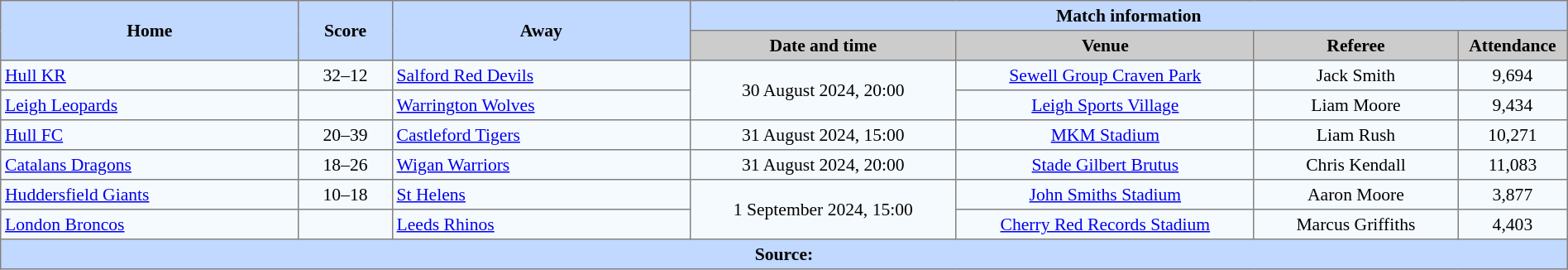<table border=1 style="border-collapse:collapse; font-size:90%; text-align:center;" cellpadding=3 cellspacing=0 width=100%>
<tr style="background:#C1D8ff;">
<th scope="col" rowspan=2 width=19%>Home</th>
<th scope="col" rowspan=2 width=6%>Score</th>
<th scope="col" rowspan=2 width=19%>Away</th>
<th colspan=4>Match information</th>
</tr>
<tr style="background:#CCCCCC;">
<th scope="col" width=17%>Date and time</th>
<th scope="col" width=19%>Venue</th>
<th scope="col" width=13%>Referee</th>
<th scope="col" width=7%>Attendance</th>
</tr>
<tr style="background:#F5FAFF;">
<td style="text-align:left;"> <a href='#'>Hull KR</a></td>
<td>32–12</td>
<td style="text-align:left;"> <a href='#'>Salford Red Devils</a></td>
<td Rowspan=2>30 August 2024, 20:00</td>
<td><a href='#'>Sewell Group Craven Park</a></td>
<td>Jack Smith</td>
<td>9,694</td>
</tr>
<tr style="background:#F5FAFF;">
<td style="text-align:left;"> <a href='#'>Leigh Leopards</a></td>
<td></td>
<td style="text-align:left;"> <a href='#'>Warrington Wolves</a></td>
<td><a href='#'>Leigh Sports Village</a></td>
<td>Liam Moore</td>
<td>9,434</td>
</tr>
<tr style="background:#F5FAFF;">
<td style="text-align:left;"> <a href='#'>Hull FC</a></td>
<td>20–39</td>
<td style="text-align:left;"> <a href='#'>Castleford Tigers</a></td>
<td>31 August 2024, 15:00</td>
<td><a href='#'>MKM Stadium</a></td>
<td>Liam Rush</td>
<td>10,271</td>
</tr>
<tr style="background:#F5FAFF;">
<td style="text-align:left;"> <a href='#'>Catalans Dragons</a></td>
<td>18–26</td>
<td style="text-align:left;"> <a href='#'>Wigan Warriors</a></td>
<td>31 August 2024, 20:00</td>
<td><a href='#'>Stade Gilbert Brutus</a></td>
<td>Chris Kendall</td>
<td>11,083</td>
</tr>
<tr style="background:#F5FAFF;">
<td style="text-align:left;"> <a href='#'>Huddersfield Giants</a></td>
<td>10–18</td>
<td style="text-align:left;"> <a href='#'>St Helens</a></td>
<td Rowspan=2>1 September 2024, 15:00</td>
<td><a href='#'>John Smiths Stadium</a></td>
<td>Aaron Moore</td>
<td>3,877</td>
</tr>
<tr style="background:#F5FAFF;">
<td style="text-align:left;"> <a href='#'>London Broncos</a></td>
<td> </td>
<td style="text-align:left;"> <a href='#'>Leeds Rhinos</a></td>
<td><a href='#'>Cherry Red Records Stadium</a></td>
<td>Marcus Griffiths</td>
<td>4,403</td>
</tr>
<tr style="background:#c1d8ff;">
<th colspan=7>Source:</th>
</tr>
</table>
